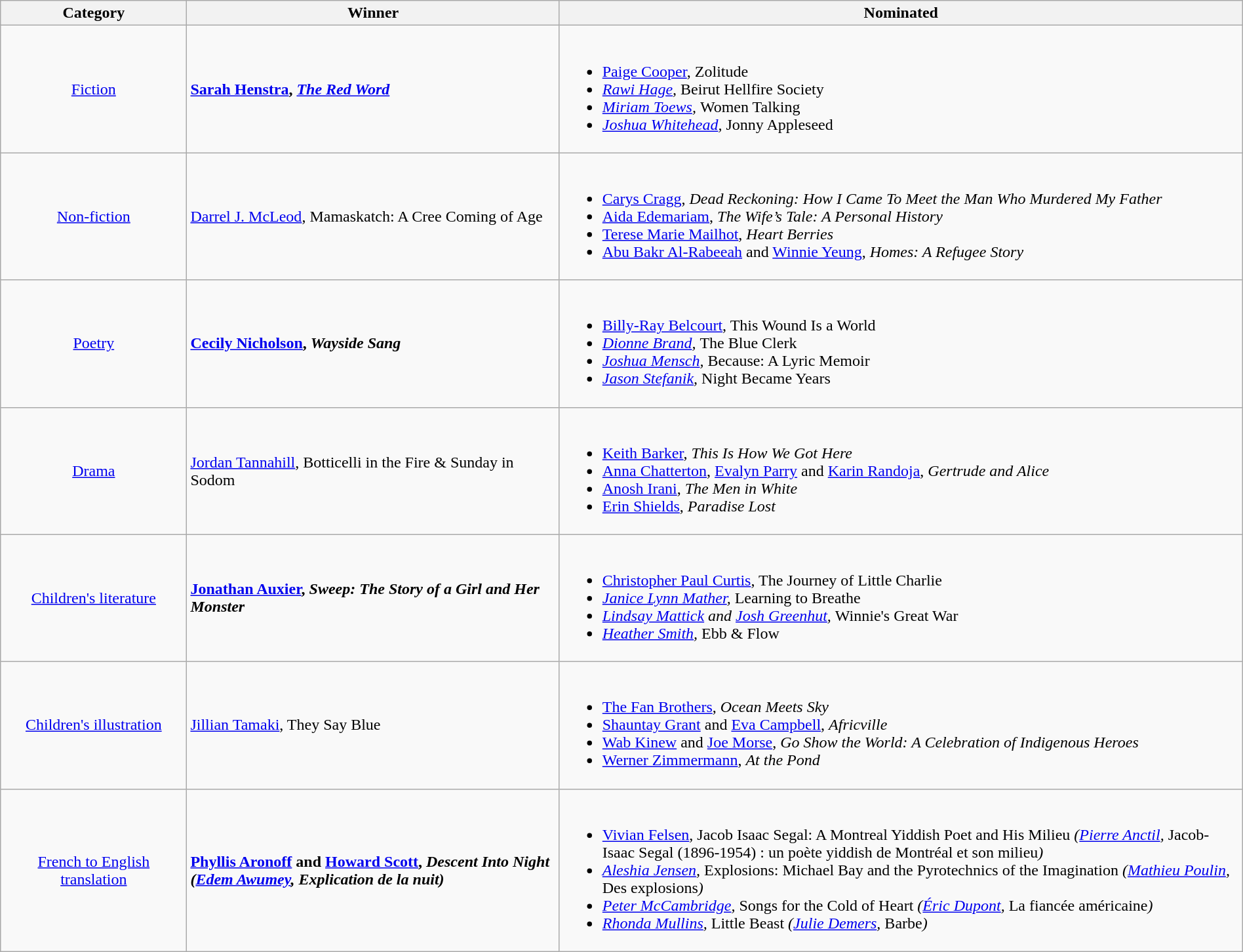<table class="wikitable" width="100%">
<tr>
<th width=15%>Category</th>
<th width=30%>Winner</th>
<th width=55%>Nominated</th>
</tr>
<tr>
<td align="center"><a href='#'>Fiction</a></td>
<td> <strong><a href='#'>Sarah Henstra</a>, <em><a href='#'>The Red Word</a><strong><em></td>
<td><br><ul><li><a href='#'>Paige Cooper</a>, </em>Zolitude<em></li><li><a href='#'>Rawi Hage</a>, </em>Beirut Hellfire Society<em></li><li><a href='#'>Miriam Toews</a>, </em>Women Talking<em></li><li><a href='#'>Joshua Whitehead</a>, </em>Jonny Appleseed<em></li></ul></td>
</tr>
<tr>
<td align="center"><a href='#'>Non-fiction</a></td>
<td> </strong><a href='#'>Darrel J. McLeod</a>, </em>Mamaskatch: A Cree Coming of Age</em></strong></td>
<td><br><ul><li><a href='#'>Carys Cragg</a>, <em>Dead Reckoning: How I Came To Meet the Man Who Murdered My Father</em></li><li><a href='#'>Aida Edemariam</a>, <em>The Wife’s Tale: A Personal History</em></li><li><a href='#'>Terese Marie Mailhot</a>, <em>Heart Berries</em></li><li><a href='#'>Abu Bakr Al-Rabeeah</a> and <a href='#'>Winnie Yeung</a>, <em>Homes: A Refugee Story</em></li></ul></td>
</tr>
<tr>
<td align="center"><a href='#'>Poetry</a></td>
<td> <strong><a href='#'>Cecily Nicholson</a>, <em>Wayside Sang<strong><em></td>
<td><br><ul><li><a href='#'>Billy-Ray Belcourt</a>, </em>This Wound Is a World<em></li><li><a href='#'>Dionne Brand</a>, </em>The Blue Clerk<em></li><li><a href='#'>Joshua Mensch</a>, </em>Because: A Lyric Memoir<em></li><li><a href='#'>Jason Stefanik</a>, </em>Night Became Years<em></li></ul></td>
</tr>
<tr>
<td align="center"><a href='#'>Drama</a></td>
<td> </strong><a href='#'>Jordan Tannahill</a>, </em>Botticelli in the Fire & Sunday in Sodom</em></strong></td>
<td><br><ul><li><a href='#'>Keith Barker</a>, <em>This Is How We Got Here</em></li><li><a href='#'>Anna Chatterton</a>, <a href='#'>Evalyn Parry</a> and <a href='#'>Karin Randoja</a>, <em>Gertrude and Alice</em></li><li><a href='#'>Anosh Irani</a>, <em>The Men in White</em></li><li><a href='#'>Erin Shields</a>, <em>Paradise Lost</em></li></ul></td>
</tr>
<tr>
<td align="center"><a href='#'>Children's literature</a></td>
<td> <strong><a href='#'>Jonathan Auxier</a>, <em>Sweep: The Story of a Girl and Her Monster<strong><em></td>
<td><br><ul><li><a href='#'>Christopher Paul Curtis</a>, </em>The Journey of Little Charlie<em></li><li><a href='#'>Janice Lynn Mather</a>, </em>Learning to Breathe<em></li><li><a href='#'>Lindsay Mattick</a> and <a href='#'>Josh Greenhut</a>, </em>Winnie's Great War<em></li><li><a href='#'>Heather Smith</a>, </em>Ebb & Flow<em></li></ul></td>
</tr>
<tr>
<td align="center"><a href='#'>Children's illustration</a></td>
<td> </strong><a href='#'>Jillian Tamaki</a>, </em>They Say Blue</em></strong></td>
<td><br><ul><li><a href='#'>The Fan Brothers</a>, <em>Ocean Meets Sky</em></li><li><a href='#'>Shauntay Grant</a> and <a href='#'>Eva Campbell</a>, <em>Africville</em></li><li><a href='#'>Wab Kinew</a> and <a href='#'>Joe Morse</a>, <em>Go Show the World: A Celebration of Indigenous Heroes</em></li><li><a href='#'>Werner Zimmermann</a>, <em>At the Pond</em></li></ul></td>
</tr>
<tr>
<td align="center"><a href='#'>French to English translation</a></td>
<td> <strong><a href='#'>Phyllis Aronoff</a> and <a href='#'>Howard Scott</a>, <em>Descent Into Night<strong><em> (<a href='#'>Edem Awumey</a>, </em>Explication de la nuit<em>)</td>
<td><br><ul><li><a href='#'>Vivian Felsen</a>, </em>Jacob Isaac Segal: A Montreal Yiddish Poet and His Milieu<em> (<a href='#'>Pierre Anctil</a>, </em>Jacob-Isaac Segal (1896-1954) : un poète yiddish de Montréal et son milieu<em>)</li><li><a href='#'>Aleshia Jensen</a>, </em>Explosions: Michael Bay and the Pyrotechnics of the Imagination<em> (<a href='#'>Mathieu Poulin</a>, </em>Des explosions<em>)</li><li><a href='#'>Peter McCambridge</a>, </em>Songs for the Cold of Heart<em> (<a href='#'>Éric Dupont</a>, </em>La fiancée américaine<em>)</li><li><a href='#'>Rhonda Mullins</a>, </em>Little Beast<em> (<a href='#'>Julie Demers</a>, </em>Barbe<em>)</li></ul></td>
</tr>
</table>
